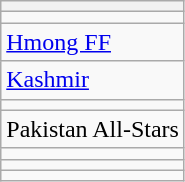<table class="wikitable">
<tr>
<th scope="col"></th>
</tr>
<tr>
<td></td>
</tr>
<tr>
<td> <a href='#'>Hmong FF</a></td>
</tr>
<tr>
<td> <a href='#'>Kashmir</a></td>
</tr>
<tr>
<td></td>
</tr>
<tr>
<td> Pakistan All-Stars</td>
</tr>
<tr>
<td></td>
</tr>
<tr>
<td></td>
</tr>
<tr>
<td></td>
</tr>
</table>
